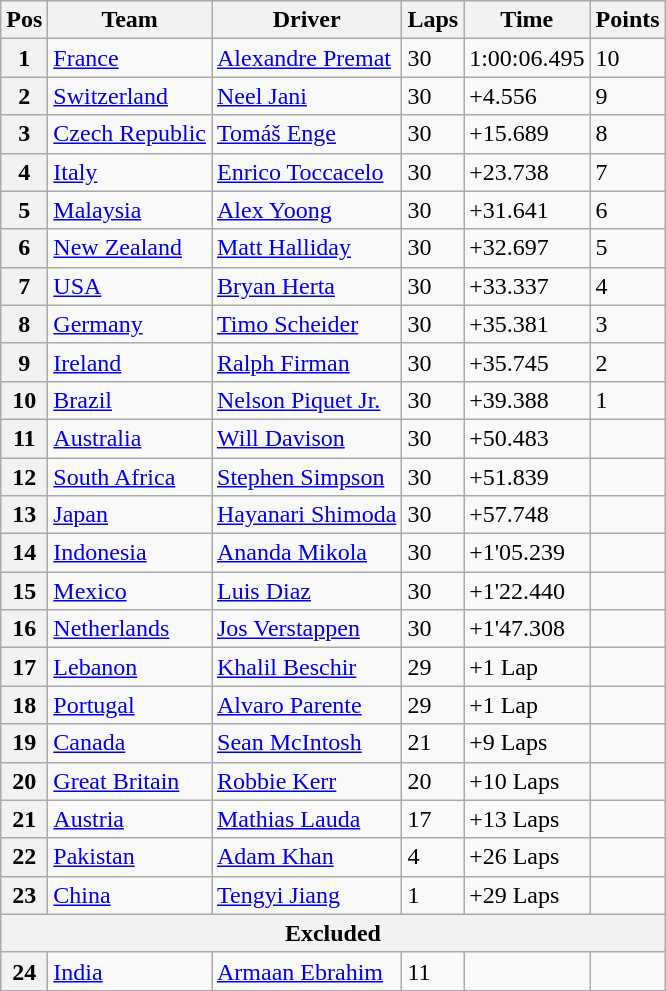<table class="wikitable">
<tr>
<th>Pos</th>
<th>Team</th>
<th>Driver</th>
<th>Laps</th>
<th>Time</th>
<th>Points</th>
</tr>
<tr>
<th>1</th>
<td> <a href='#'>France</a></td>
<td><a href='#'>Alexandre Premat</a></td>
<td>30</td>
<td>1:00:06.495</td>
<td>10</td>
</tr>
<tr>
<th>2</th>
<td> <a href='#'>Switzerland</a></td>
<td><a href='#'>Neel Jani</a></td>
<td>30</td>
<td>+4.556</td>
<td>9</td>
</tr>
<tr>
<th>3</th>
<td> <a href='#'>Czech Republic</a></td>
<td><a href='#'>Tomáš Enge</a></td>
<td>30</td>
<td>+15.689</td>
<td>8</td>
</tr>
<tr>
<th>4</th>
<td> <a href='#'>Italy</a></td>
<td><a href='#'>Enrico Toccacelo</a></td>
<td>30</td>
<td>+23.738</td>
<td>7</td>
</tr>
<tr>
<th>5</th>
<td> <a href='#'>Malaysia</a></td>
<td><a href='#'>Alex Yoong</a></td>
<td>30</td>
<td>+31.641</td>
<td>6</td>
</tr>
<tr>
<th>6</th>
<td> <a href='#'>New Zealand</a></td>
<td><a href='#'>Matt Halliday</a></td>
<td>30</td>
<td>+32.697</td>
<td>5</td>
</tr>
<tr>
<th>7</th>
<td> <a href='#'>USA</a></td>
<td><a href='#'>Bryan Herta</a></td>
<td>30</td>
<td>+33.337</td>
<td>4</td>
</tr>
<tr>
<th>8</th>
<td> <a href='#'>Germany</a></td>
<td><a href='#'>Timo Scheider</a></td>
<td>30</td>
<td>+35.381</td>
<td>3</td>
</tr>
<tr>
<th>9</th>
<td> <a href='#'>Ireland</a></td>
<td><a href='#'>Ralph Firman</a></td>
<td>30</td>
<td>+35.745</td>
<td>2</td>
</tr>
<tr>
<th>10</th>
<td> <a href='#'>Brazil</a></td>
<td><a href='#'>Nelson Piquet Jr.</a></td>
<td>30</td>
<td>+39.388</td>
<td>1</td>
</tr>
<tr>
<th>11</th>
<td> <a href='#'>Australia</a></td>
<td><a href='#'>Will Davison</a></td>
<td>30</td>
<td>+50.483</td>
<td></td>
</tr>
<tr>
<th>12</th>
<td> <a href='#'>South Africa</a></td>
<td><a href='#'>Stephen Simpson</a></td>
<td>30</td>
<td>+51.839</td>
<td></td>
</tr>
<tr>
<th>13</th>
<td> <a href='#'>Japan</a></td>
<td><a href='#'>Hayanari Shimoda</a></td>
<td>30</td>
<td>+57.748</td>
<td></td>
</tr>
<tr>
<th>14</th>
<td> <a href='#'>Indonesia</a></td>
<td><a href='#'>Ananda Mikola</a></td>
<td>30</td>
<td>+1'05.239</td>
<td></td>
</tr>
<tr>
<th>15</th>
<td> <a href='#'>Mexico</a></td>
<td><a href='#'>Luis Diaz</a></td>
<td>30</td>
<td>+1'22.440</td>
<td></td>
</tr>
<tr>
<th>16</th>
<td> <a href='#'>Netherlands</a></td>
<td><a href='#'>Jos Verstappen</a></td>
<td>30</td>
<td>+1'47.308</td>
<td></td>
</tr>
<tr>
<th>17</th>
<td> <a href='#'>Lebanon</a></td>
<td><a href='#'>Khalil Beschir</a></td>
<td>29</td>
<td>+1 Lap</td>
<td></td>
</tr>
<tr>
<th>18</th>
<td> <a href='#'>Portugal</a></td>
<td><a href='#'>Alvaro Parente</a></td>
<td>29</td>
<td>+1 Lap</td>
<td></td>
</tr>
<tr>
<th>19</th>
<td> <a href='#'>Canada</a></td>
<td><a href='#'>Sean McIntosh</a></td>
<td>21</td>
<td>+9 Laps</td>
<td></td>
</tr>
<tr>
<th>20</th>
<td> <a href='#'>Great Britain</a></td>
<td><a href='#'>Robbie Kerr</a></td>
<td>20</td>
<td>+10 Laps</td>
<td></td>
</tr>
<tr>
<th>21</th>
<td> <a href='#'>Austria</a></td>
<td><a href='#'>Mathias Lauda</a></td>
<td>17</td>
<td>+13 Laps</td>
<td></td>
</tr>
<tr>
<th>22</th>
<td> <a href='#'>Pakistan</a></td>
<td><a href='#'>Adam Khan</a></td>
<td>4</td>
<td>+26 Laps</td>
<td></td>
</tr>
<tr>
<th>23</th>
<td> <a href='#'>China</a></td>
<td><a href='#'>Tengyi Jiang</a></td>
<td>1</td>
<td>+29 Laps</td>
<td></td>
</tr>
<tr>
<th colspan="6">Excluded</th>
</tr>
<tr>
<th>24</th>
<td> <a href='#'>India</a></td>
<td><a href='#'>Armaan Ebrahim</a></td>
<td>11</td>
<td></td>
<td></td>
</tr>
</table>
